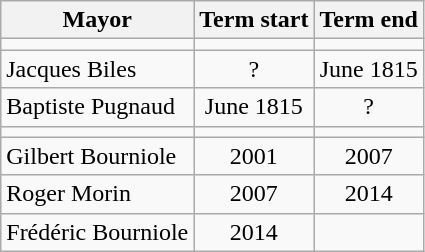<table class="wikitable">
<tr>
<th>Mayor</th>
<th>Term start</th>
<th>Term end</th>
</tr>
<tr>
<td></td>
<td align=center></td>
<td align=center></td>
</tr>
<tr>
<td>Jacques Biles</td>
<td align=center>?</td>
<td align=center>June 1815</td>
</tr>
<tr>
<td>Baptiste Pugnaud</td>
<td align=center>June 1815</td>
<td align=center>?</td>
</tr>
<tr>
<td></td>
<td align=center></td>
<td align=center></td>
</tr>
<tr>
<td>Gilbert Bourniole</td>
<td align=center>2001</td>
<td align=center>2007</td>
</tr>
<tr>
<td>Roger Morin</td>
<td align=center>2007</td>
<td align=center>2014</td>
</tr>
<tr>
<td>Frédéric Bourniole</td>
<td align=center>2014</td>
<td></td>
</tr>
</table>
